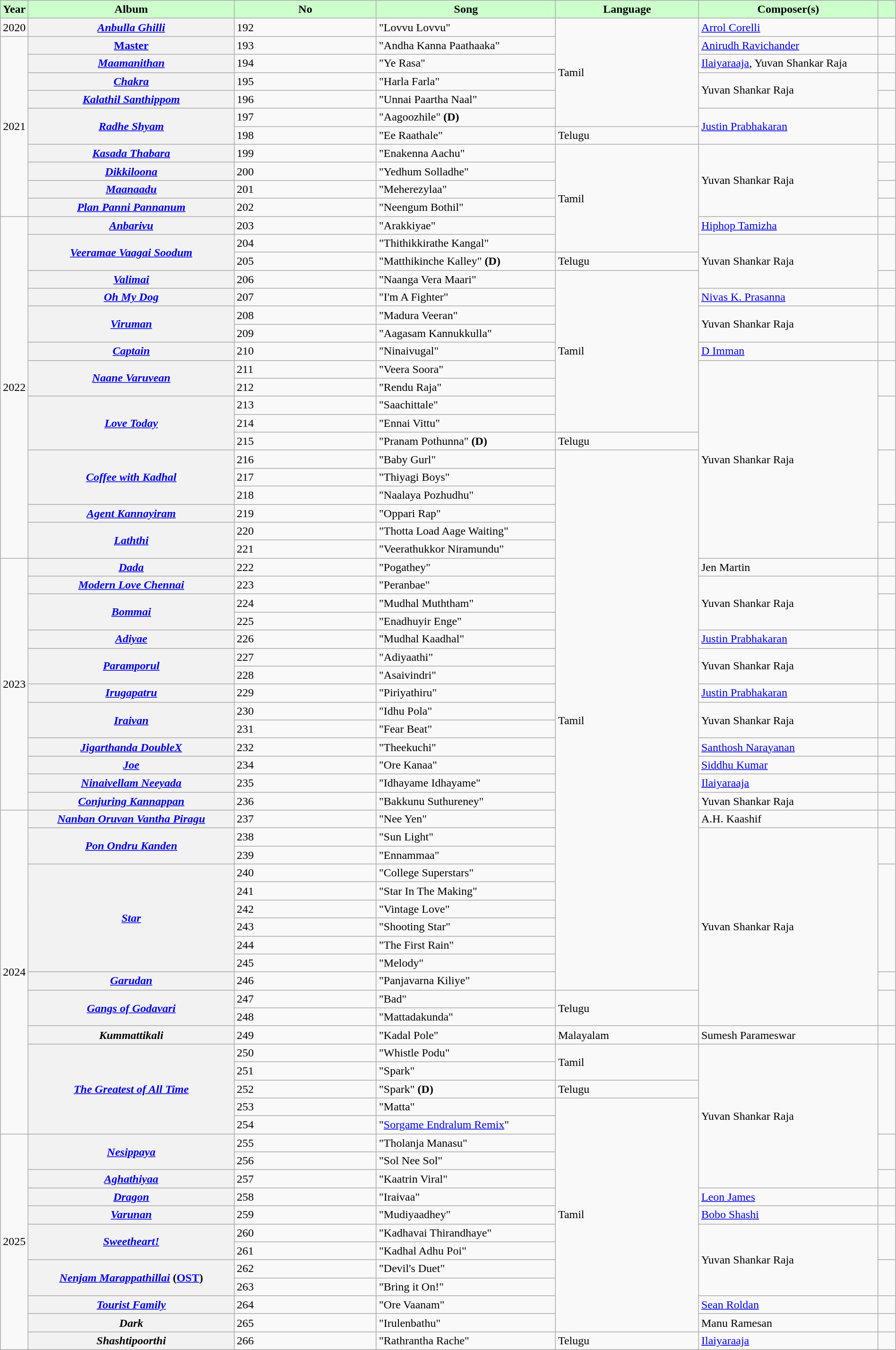<table class="wikitable plainrowheaders" style="width:100%; textcolor:#000">
<tr style="background:#cfc; text-align:center;">
<td scope="col" style="width:2%;"><strong>Year</strong></td>
<td scope="col" style="width:23%;"><strong>Album</strong></td>
<td><strong>No</strong></td>
<td scope="col" style="width:20%;"><strong>Song</strong></td>
<td scope="col" style="width:16%;"><strong>Language</strong></td>
<td scope="col" style="width:20%;"><strong>Composer(s)</strong></td>
<td scope="col" style="width:2%;"><strong></strong></td>
</tr>
<tr>
<td>2020</td>
<th scope="row"><em><a href='#'>Anbulla Ghilli</a></em></th>
<td>192</td>
<td>"Lovvu Lovvu"</td>
<td rowspan="6">Tamil</td>
<td><a href='#'>Arrol Corelli</a></td>
<td></td>
</tr>
<tr>
<td rowspan="10">2021</td>
<th scope="row"><a href='#'>Master</a></th>
<td>193</td>
<td>"Andha Kanna Paathaaka"</td>
<td><a href='#'>Anirudh Ravichander</a></td>
<td></td>
</tr>
<tr>
<th scope="row"><a href='#'><em>Maamanithan</em></a></th>
<td>194</td>
<td>"Ye Rasa"</td>
<td><a href='#'>Ilaiyaraaja</a>, Yuvan Shankar Raja</td>
<td></td>
</tr>
<tr>
<th scope="row"><a href='#'><em>Chakra</em></a></th>
<td>195</td>
<td>"Harla Farla"</td>
<td rowspan="2">Yuvan Shankar Raja</td>
<td></td>
</tr>
<tr>
<th scope="row"><em><a href='#'>Kalathil Santhippom</a></em></th>
<td>196</td>
<td>"Unnai Paartha Naal"</td>
<td></td>
</tr>
<tr>
<th scope="row"rowspan="2"><em><a href='#'>Radhe Shyam</a></em></th>
<td>197</td>
<td>"Aagoozhile" <strong>(D)</strong></td>
<td rowspan="2"><a href='#'>Justin Prabhakaran</a></td>
<td rowspan="2"></td>
</tr>
<tr>
<td>198</td>
<td>"Ee Raathale"</td>
<td>Telugu</td>
</tr>
<tr>
<th scope="row"><em><a href='#'>Kasada Thabara</a></em></th>
<td>199</td>
<td>"Enakenna Aachu"</td>
<td rowspan="6">Tamil</td>
<td rowspan="4">Yuvan Shankar Raja</td>
<td></td>
</tr>
<tr>
<th scope="row"><em><a href='#'>Dikkiloona</a></em></th>
<td>200</td>
<td>"Yedhum Solladhe"</td>
<td></td>
</tr>
<tr>
<th scope="row"><em><a href='#'>Maanaadu</a></em></th>
<td>201</td>
<td>"Meherezylaa"</td>
<td></td>
</tr>
<tr>
<th scope="row"><em><a href='#'>Plan Panni Pannanum</a></em></th>
<td>202</td>
<td>"Neengum Bothil"</td>
<td></td>
</tr>
<tr>
<td rowspan="19">2022</td>
<th scope="row"><em><a href='#'>Anbarivu</a></em></th>
<td>203</td>
<td>"Arakkiyae"</td>
<td><a href='#'>Hiphop Tamizha</a></td>
<td></td>
</tr>
<tr>
<th scope="row" rowspan="2"><em><a href='#'>Veeramae Vaagai Soodum</a></em></th>
<td>204</td>
<td>"Thithikkirathe Kangal"</td>
<td rowspan="3">Yuvan Shankar Raja</td>
<td rowspan="2"></td>
</tr>
<tr>
<td>205</td>
<td>"Matthikinche Kalley" <strong>(D)</strong></td>
<td>Telugu</td>
</tr>
<tr>
<th scope="row"><em><a href='#'>Valimai</a></em></th>
<td>206</td>
<td>"Naanga Vera Maari"</td>
<td rowspan="9">Tamil</td>
<td></td>
</tr>
<tr>
<th scope="row"><em><a href='#'>Oh My Dog</a></em></th>
<td>207</td>
<td>"I'm A Fighter"</td>
<td><a href='#'>Nivas K. Prasanna</a></td>
<td></td>
</tr>
<tr>
<th scope="row" rowspan="2"><em><a href='#'>Viruman</a></em></th>
<td>208</td>
<td>"Madura Veeran"</td>
<td rowspan="2">Yuvan Shankar Raja</td>
<td rowspan="2"></td>
</tr>
<tr>
<td>209</td>
<td>"Aagasam Kannukkulla"</td>
</tr>
<tr>
<th scope="row"><em><a href='#'>Captain</a></em></th>
<td>210</td>
<td>"Ninaivugal"</td>
<td><a href='#'>D Imman</a></td>
<td></td>
</tr>
<tr>
<th scope="row" rowspan="2"><em><a href='#'>Naane Varuvean</a></em></th>
<td>211</td>
<td>"Veera Soora"</td>
<td rowspan="11">Yuvan Shankar Raja</td>
<td rowspan="2"></td>
</tr>
<tr>
<td>212</td>
<td>"Rendu Raja"</td>
</tr>
<tr>
<th scope="row" rowspan="3"><a href='#'><em>Love Today</em></a></th>
<td>213</td>
<td>"Saachittale"</td>
<td rowspan="3"></td>
</tr>
<tr>
<td>214</td>
<td>"Ennai Vittu"</td>
</tr>
<tr>
<td>215</td>
<td>"Pranam Pothunna" <strong>(D)</strong></td>
<td>Telugu</td>
</tr>
<tr>
<th scope="row" rowspan="3"><em><a href='#'>Coffee with Kadhal</a></em></th>
<td>216</td>
<td>"Baby Gurl"</td>
<td rowspan="30">Tamil</td>
<td rowspan="3"></td>
</tr>
<tr>
<td>217</td>
<td>"Thiyagi Boys"</td>
</tr>
<tr>
<td>218</td>
<td>"Naalaya Pozhudhu"</td>
</tr>
<tr>
<th scope="row"><em><a href='#'>Agent Kannayiram</a></em></th>
<td>219</td>
<td>"Oppari Rap"</td>
<td></td>
</tr>
<tr>
<th scope="row"rowspan="2"><em><a href='#'>Laththi</a></em></th>
<td>220</td>
<td>"Thotta Load Aage Waiting"</td>
<td rowspan="2"></td>
</tr>
<tr>
<td>221</td>
<td>"Veerathukkor Niramundu"</td>
</tr>
<tr>
<td rowspan="14">2023</td>
<th scope="row"><a href='#'><em>Dada</em></a></th>
<td>222</td>
<td>"Pogathey"</td>
<td>Jen Martin</td>
<td></td>
</tr>
<tr>
<th scope="row"><em><a href='#'>Modern Love Chennai</a></em></th>
<td>223</td>
<td>"Peranbae"</td>
<td rowspan="3">Yuvan Shankar Raja</td>
<td></td>
</tr>
<tr>
<th scope="row" rowspan="2"><em><a href='#'>Bommai</a></em></th>
<td>224</td>
<td>"Mudhal Muththam"</td>
<td rowspan="2"></td>
</tr>
<tr>
<td>225</td>
<td>"Enadhuyir Enge"</td>
</tr>
<tr>
<th scope="row"><em><a href='#'>Adiyae</a></em></th>
<td>226</td>
<td>"Mudhal Kaadhal"</td>
<td><a href='#'>Justin Prabhakaran</a></td>
<td></td>
</tr>
<tr>
<th scope="row"rowspan="2"><em><a href='#'>Paramporul</a></em></th>
<td>227</td>
<td>"Adiyaathi"</td>
<td rowspan="2">Yuvan Shankar Raja</td>
<td rowspan="2"></td>
</tr>
<tr>
<td>228</td>
<td>"Asaivindri"</td>
</tr>
<tr>
<th scope="row"><em><a href='#'>Irugapatru</a></em></th>
<td>229</td>
<td>"Piriyathiru"</td>
<td><a href='#'>Justin Prabhakaran</a></td>
<td></td>
</tr>
<tr>
<th scope="row" rowspan="2"><em><a href='#'>Iraivan</a></em></th>
<td>230</td>
<td>"Idhu Pola"</td>
<td rowspan="2">Yuvan Shankar Raja</td>
<td rowspan="2"></td>
</tr>
<tr>
<td>231</td>
<td>"Fear Beat"</td>
</tr>
<tr>
<th scope="row"><em><a href='#'>Jigarthanda DoubleX</a></em></th>
<td>232</td>
<td>"Theekuchi"</td>
<td><a href='#'>Santhosh Narayanan</a></td>
<td></td>
</tr>
<tr>
<th scope="row"><em><a href='#'>Joe</a></em></th>
<td>234</td>
<td>"Ore Kanaa"</td>
<td><a href='#'>Siddhu Kumar</a></td>
<td></td>
</tr>
<tr>
<th scope="row"><em><a href='#'>Ninaivellam Neeyada</a></em></th>
<td>235</td>
<td>"Idhayame Idhayame"</td>
<td><a href='#'>Ilaiyaraaja</a></td>
<td></td>
</tr>
<tr>
<th scope="row"><em><a href='#'>Conjuring Kannappan</a></em></th>
<td>236</td>
<td>"Bakkunu Suthureney"</td>
<td>Yuvan Shankar Raja</td>
<td></td>
</tr>
<tr>
<td rowspan="18">2024</td>
<th scope="row"><em><a href='#'>Nanban Oruvan Vantha Piragu</a></em></th>
<td>237</td>
<td>"Nee Yen"</td>
<td>A.H. Kaashif</td>
<td></td>
</tr>
<tr>
<th scope="row" rowspan="2"><em><a href='#'>Pon Ondru Kanden</a></em></th>
<td>238</td>
<td>"Sun Light"</td>
<td rowspan="11">Yuvan Shankar Raja</td>
<td rowspan="2"></td>
</tr>
<tr>
<td>239</td>
<td>"Ennammaa"</td>
</tr>
<tr>
<th scope="row" rowspan="6"><em><a href='#'>Star</a></em></th>
<td>240</td>
<td>"College Superstars"</td>
<td rowspan="6"></td>
</tr>
<tr>
<td>241</td>
<td>"Star In The Making"</td>
</tr>
<tr>
<td>242</td>
<td>"Vintage Love"</td>
</tr>
<tr>
<td>243</td>
<td>"Shooting Star"</td>
</tr>
<tr>
<td>244</td>
<td>"The First Rain"</td>
</tr>
<tr>
<td>245</td>
<td>"Melody"</td>
</tr>
<tr>
<th scope="row"><em><a href='#'>Garudan</a></em></th>
<td>246</td>
<td>"Panjavarna Kiliye"</td>
<td></td>
</tr>
<tr>
<th scope="row" rowspan="2"><em><a href='#'>Gangs of Godavari</a></em></th>
<td>247</td>
<td>"Bad"</td>
<td rowspan="2">Telugu</td>
<td rowspan="2"></td>
</tr>
<tr>
<td>248</td>
<td>"Mattadakunda"</td>
</tr>
<tr>
<th scope="row"><em>Kummattikali</em></th>
<td>249</td>
<td>"Kadal Pole"</td>
<td>Malayalam</td>
<td>Sumesh Parameswar</td>
<td></td>
</tr>
<tr>
<th rowspan="5" scope="row"><em><a href='#'>The Greatest of All Time</a></em></th>
<td>250</td>
<td>"Whistle Podu"</td>
<td rowspan="2">Tamil</td>
<td rowspan="8">Yuvan Shankar Raja</td>
<td rowspan="5"></td>
</tr>
<tr>
<td>251</td>
<td>"Spark"</td>
</tr>
<tr>
<td>252</td>
<td>"Spark" <strong>(D)</strong></td>
<td>Telugu</td>
</tr>
<tr>
<td>253</td>
<td>"Matta"</td>
<td rowspan="13">Tamil</td>
</tr>
<tr>
<td>254</td>
<td>"<a href='#'>Sorgame Endralum Remix</a>"</td>
</tr>
<tr>
<td rowspan="12">2025</td>
<th rowspan="2" scope="row"><em><a href='#'>Nesippaya</a></em></th>
<td>255</td>
<td>"Tholanja Manasu"</td>
<td rowspan="2"></td>
</tr>
<tr>
<td>256</td>
<td>"Sol Nee Sol"</td>
</tr>
<tr>
<th scope="row"><em><a href='#'>Aghathiyaa</a></em></th>
<td>257</td>
<td>"Kaatrin Viral"</td>
<td></td>
</tr>
<tr>
<th scope="row"><em><a href='#'>Dragon</a></em></th>
<td>258</td>
<td>"Iraivaa"</td>
<td><a href='#'>Leon James</a></td>
<td></td>
</tr>
<tr>
<th scope="row"><em><a href='#'>Varunan</a></em></th>
<td>259</td>
<td>"Mudiyaadhey"</td>
<td><a href='#'>Bobo Shashi</a></td>
<td></td>
</tr>
<tr>
<th rowspan="2" scope="row"><em><a href='#'>Sweetheart!</a></em></th>
<td>260</td>
<td>"Kadhavai Thirandhaye"</td>
<td rowspan="4">Yuvan Shankar Raja</td>
<td rowspan="2"></td>
</tr>
<tr>
<td>261</td>
<td>"Kadhal Adhu Poi"</td>
</tr>
<tr>
<th rowspan="2" scope="row"><a href='#'><em>Nenjam Marappathillai</em></a> (<a href='#'>OST</a>)</th>
<td>262</td>
<td>"Devil's Duet"</td>
<td rowspan="2"></td>
</tr>
<tr>
<td>263</td>
<td>"Bring it On!"</td>
</tr>
<tr>
<th scope="row"><em><a href='#'>Tourist Family</a></em></th>
<td>264</td>
<td>"Ore Vaanam"</td>
<td><a href='#'>Sean Roldan</a></td>
<td></td>
</tr>
<tr>
<th scope="row"><em>Dark</em></th>
<td>265</td>
<td>"Irulenbathu"</td>
<td>Manu Ramesan</td>
<td></td>
</tr>
<tr>
<th scope="row"><em>Shashtipoorthi</em></th>
<td>266</td>
<td>"Rathrantha Rache"</td>
<td>Telugu</td>
<td><a href='#'>Ilaiyaraaja</a></td>
<td></td>
</tr>
</table>
